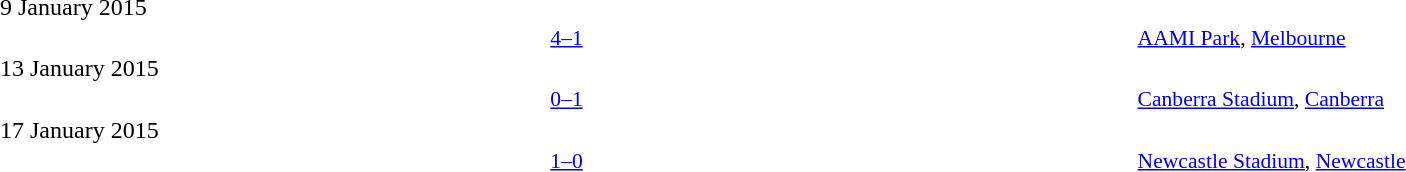<table style="width:100%" cellspacing="1">
<tr>
<th width=25%></th>
<th width=10%></th>
<th width=25%></th>
</tr>
<tr>
<td>9 January 2015</td>
</tr>
<tr style=font-size:90%>
<td align=right></td>
<td align=center><a href='#'>4–1</a></td>
<td></td>
<td><a href='#'>AAMI Park</a>, <a href='#'>Melbourne</a></td>
</tr>
<tr>
<td>13 January 2015</td>
</tr>
<tr style=font-size:90%>
<td align=right></td>
<td align=center><a href='#'>0–1</a></td>
<td></td>
<td><a href='#'>Canberra Stadium</a>, <a href='#'>Canberra</a></td>
</tr>
<tr>
<td>17 January 2015</td>
</tr>
<tr style=font-size:90%>
<td align=right></td>
<td align=center><a href='#'>1–0</a></td>
<td></td>
<td><a href='#'>Newcastle Stadium</a>, <a href='#'>Newcastle</a></td>
</tr>
</table>
